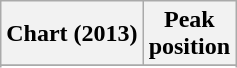<table class="wikitable sortable">
<tr>
<th>Chart (2013)</th>
<th>Peak<br>position</th>
</tr>
<tr>
</tr>
<tr>
</tr>
<tr>
</tr>
</table>
